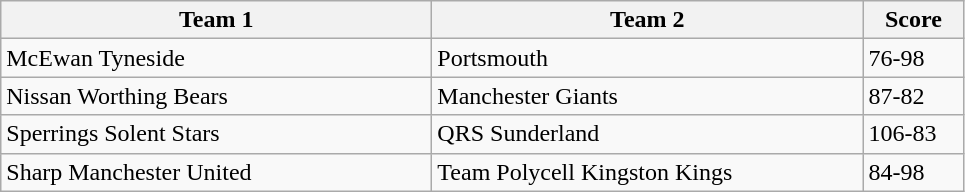<table class="wikitable" style="font-size: 100%">
<tr>
<th width=280>Team 1</th>
<th width=280>Team 2</th>
<th width=60>Score</th>
</tr>
<tr>
<td>McEwan Tyneside</td>
<td>Portsmouth</td>
<td>76-98</td>
</tr>
<tr>
<td>Nissan Worthing Bears</td>
<td>Manchester Giants</td>
<td>87-82</td>
</tr>
<tr>
<td>Sperrings Solent Stars</td>
<td>QRS Sunderland</td>
<td>106-83</td>
</tr>
<tr>
<td>Sharp Manchester United</td>
<td>Team Polycell Kingston Kings</td>
<td>84-98</td>
</tr>
</table>
